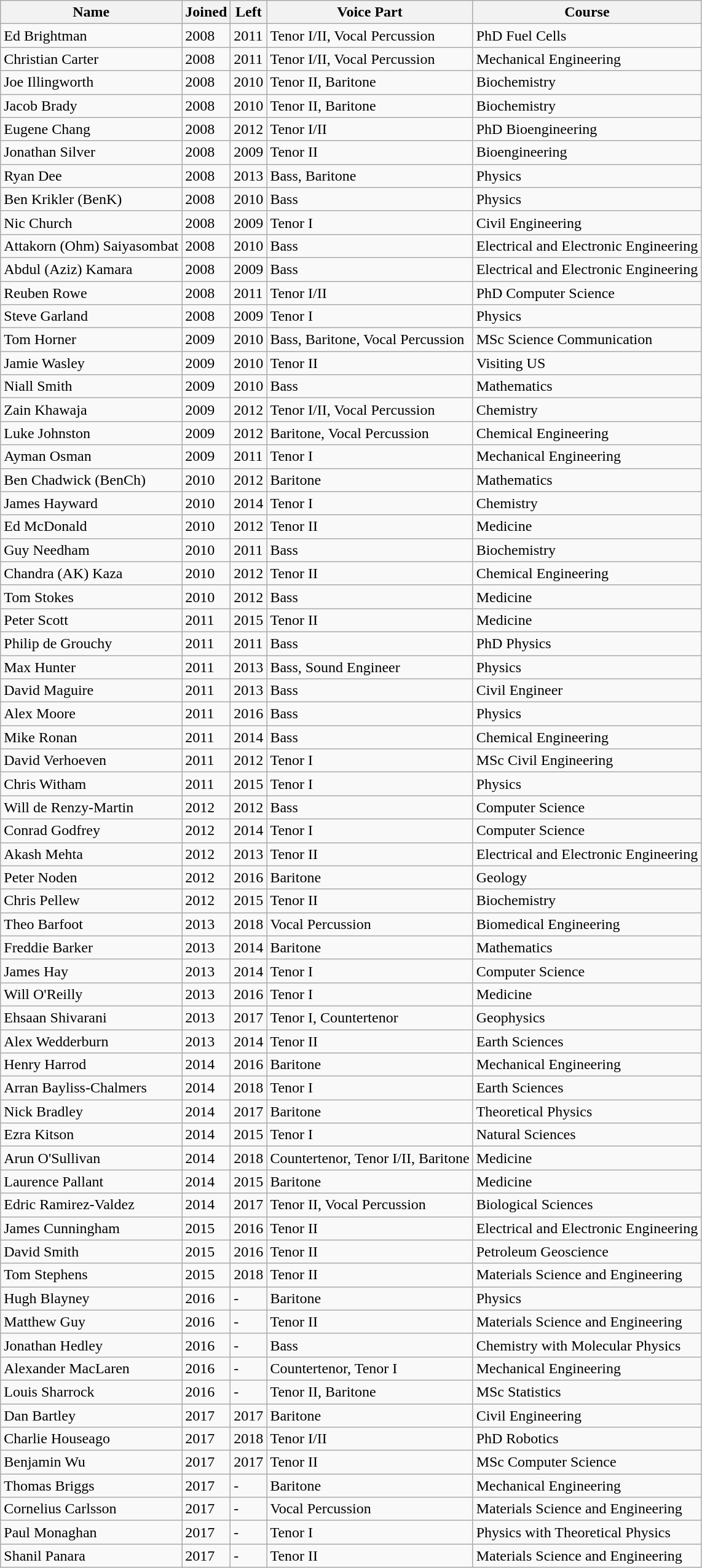<table class="wikitable">
<tr>
<th>Name</th>
<th>Joined</th>
<th>Left</th>
<th>Voice Part</th>
<th>Course</th>
</tr>
<tr>
<td>Ed Brightman</td>
<td>2008</td>
<td>2011</td>
<td>Tenor I/II, Vocal Percussion</td>
<td>PhD Fuel Cells</td>
</tr>
<tr>
<td>Christian Carter</td>
<td>2008</td>
<td>2011</td>
<td>Tenor I/II, Vocal Percussion</td>
<td>Mechanical Engineering</td>
</tr>
<tr>
<td>Joe Illingworth</td>
<td>2008</td>
<td>2010</td>
<td>Tenor II, Baritone</td>
<td>Biochemistry</td>
</tr>
<tr>
<td>Jacob Brady</td>
<td>2008</td>
<td>2010</td>
<td>Tenor II, Baritone</td>
<td>Biochemistry</td>
</tr>
<tr>
<td>Eugene Chang</td>
<td>2008</td>
<td>2012</td>
<td>Tenor I/II</td>
<td>PhD Bioengineering</td>
</tr>
<tr>
<td>Jonathan Silver</td>
<td>2008</td>
<td>2009</td>
<td>Tenor II</td>
<td>Bioengineering</td>
</tr>
<tr>
<td>Ryan Dee</td>
<td>2008</td>
<td>2013</td>
<td>Bass, Baritone</td>
<td>Physics</td>
</tr>
<tr>
<td>Ben Krikler (BenK)</td>
<td>2008</td>
<td>2010</td>
<td>Bass</td>
<td>Physics</td>
</tr>
<tr>
<td>Nic Church</td>
<td>2008</td>
<td>2009</td>
<td>Tenor I</td>
<td>Civil Engineering</td>
</tr>
<tr>
<td>Attakorn (Ohm) Saiyasombat</td>
<td>2008</td>
<td>2010</td>
<td>Bass</td>
<td>Electrical and Electronic Engineering</td>
</tr>
<tr>
<td>Abdul (Aziz) Kamara</td>
<td>2008</td>
<td>2009</td>
<td>Bass</td>
<td>Electrical and Electronic Engineering</td>
</tr>
<tr>
<td>Reuben Rowe</td>
<td>2008</td>
<td>2011</td>
<td>Tenor I/II</td>
<td>PhD Computer Science</td>
</tr>
<tr>
<td>Steve Garland</td>
<td>2008</td>
<td>2009</td>
<td>Tenor I</td>
<td>Physics</td>
</tr>
<tr>
<td>Tom Horner</td>
<td>2009</td>
<td>2010</td>
<td>Bass, Baritone, Vocal Percussion</td>
<td>MSc Science Communication</td>
</tr>
<tr>
<td>Jamie Wasley</td>
<td>2009</td>
<td>2010</td>
<td>Tenor II</td>
<td>Visiting US</td>
</tr>
<tr>
<td>Niall Smith</td>
<td>2009</td>
<td>2010</td>
<td>Bass</td>
<td>Mathematics</td>
</tr>
<tr>
<td>Zain Khawaja</td>
<td>2009</td>
<td>2012</td>
<td>Tenor I/II, Vocal Percussion</td>
<td>Chemistry</td>
</tr>
<tr>
<td>Luke Johnston</td>
<td>2009</td>
<td>2012</td>
<td>Baritone, Vocal Percussion</td>
<td>Chemical Engineering</td>
</tr>
<tr>
<td>Ayman Osman</td>
<td>2009</td>
<td>2011</td>
<td>Tenor I</td>
<td>Mechanical Engineering</td>
</tr>
<tr>
<td>Ben Chadwick (BenCh)</td>
<td>2010</td>
<td>2012</td>
<td>Baritone</td>
<td>Mathematics</td>
</tr>
<tr>
<td>James Hayward</td>
<td>2010</td>
<td>2014</td>
<td>Tenor I</td>
<td>Chemistry</td>
</tr>
<tr>
<td>Ed McDonald</td>
<td>2010</td>
<td>2012</td>
<td>Tenor II</td>
<td>Medicine</td>
</tr>
<tr>
<td>Guy Needham</td>
<td>2010</td>
<td>2011</td>
<td>Bass</td>
<td>Biochemistry</td>
</tr>
<tr>
<td>Chandra (AK) Kaza</td>
<td>2010</td>
<td>2012</td>
<td>Tenor II</td>
<td>Chemical Engineering</td>
</tr>
<tr>
<td>Tom Stokes</td>
<td>2010</td>
<td>2012</td>
<td>Bass</td>
<td>Medicine</td>
</tr>
<tr>
<td>Peter Scott</td>
<td>2011</td>
<td>2015</td>
<td>Tenor II</td>
<td>Medicine</td>
</tr>
<tr>
<td>Philip de Grouchy</td>
<td>2011</td>
<td>2011</td>
<td>Bass</td>
<td>PhD Physics</td>
</tr>
<tr>
<td>Max Hunter</td>
<td>2011</td>
<td>2013</td>
<td>Bass, Sound Engineer</td>
<td>Physics</td>
</tr>
<tr>
<td>David Maguire</td>
<td>2011</td>
<td>2013</td>
<td>Bass</td>
<td>Civil Engineer</td>
</tr>
<tr>
<td>Alex Moore</td>
<td>2011</td>
<td>2016</td>
<td>Bass</td>
<td>Physics</td>
</tr>
<tr>
<td>Mike Ronan</td>
<td>2011</td>
<td>2014</td>
<td>Bass</td>
<td>Chemical Engineering</td>
</tr>
<tr>
<td>David Verhoeven</td>
<td>2011</td>
<td>2012</td>
<td>Tenor I</td>
<td>MSc Civil Engineering</td>
</tr>
<tr>
<td>Chris Witham</td>
<td>2011</td>
<td>2015</td>
<td>Tenor I</td>
<td>Physics</td>
</tr>
<tr>
<td>Will de Renzy-Martin</td>
<td>2012</td>
<td>2012</td>
<td>Bass</td>
<td>Computer Science</td>
</tr>
<tr>
<td>Conrad Godfrey</td>
<td>2012</td>
<td>2014</td>
<td>Tenor I</td>
<td>Computer Science</td>
</tr>
<tr>
<td>Akash Mehta</td>
<td>2012</td>
<td>2013</td>
<td>Tenor II</td>
<td>Electrical and Electronic Engineering</td>
</tr>
<tr>
<td>Peter Noden</td>
<td>2012</td>
<td>2016</td>
<td>Baritone</td>
<td>Geology</td>
</tr>
<tr>
<td>Chris Pellew</td>
<td>2012</td>
<td>2015</td>
<td>Tenor II</td>
<td>Biochemistry</td>
</tr>
<tr>
<td>Theo Barfoot</td>
<td>2013</td>
<td>2018</td>
<td>Vocal Percussion</td>
<td>Biomedical Engineering</td>
</tr>
<tr>
<td>Freddie Barker</td>
<td>2013</td>
<td>2014</td>
<td>Baritone</td>
<td>Mathematics</td>
</tr>
<tr>
<td>James Hay</td>
<td>2013</td>
<td>2014</td>
<td>Tenor I</td>
<td>Computer Science</td>
</tr>
<tr>
<td>Will O'Reilly</td>
<td>2013</td>
<td>2016</td>
<td>Tenor I</td>
<td>Medicine</td>
</tr>
<tr>
<td>Ehsaan Shivarani</td>
<td>2013</td>
<td>2017</td>
<td>Tenor I, Countertenor</td>
<td>Geophysics</td>
</tr>
<tr>
<td>Alex Wedderburn</td>
<td>2013</td>
<td>2014</td>
<td>Tenor II</td>
<td>Earth Sciences</td>
</tr>
<tr>
<td>Henry Harrod</td>
<td>2014</td>
<td>2016</td>
<td>Baritone</td>
<td>Mechanical Engineering</td>
</tr>
<tr>
<td>Arran Bayliss-Chalmers</td>
<td>2014</td>
<td>2018</td>
<td>Tenor I</td>
<td>Earth Sciences</td>
</tr>
<tr>
<td>Nick Bradley</td>
<td>2014</td>
<td>2017</td>
<td>Baritone</td>
<td>Theoretical Physics</td>
</tr>
<tr>
<td>Ezra Kitson</td>
<td>2014</td>
<td>2015</td>
<td>Tenor I</td>
<td>Natural Sciences</td>
</tr>
<tr>
<td>Arun O'Sullivan</td>
<td>2014</td>
<td>2018</td>
<td>Countertenor, Tenor I/II, Baritone</td>
<td>Medicine</td>
</tr>
<tr>
<td>Laurence Pallant</td>
<td>2014</td>
<td>2015</td>
<td>Baritone</td>
<td>Medicine</td>
</tr>
<tr>
<td>Edric Ramirez-Valdez</td>
<td>2014</td>
<td>2017</td>
<td>Tenor II, Vocal Percussion</td>
<td>Biological Sciences</td>
</tr>
<tr>
<td>James Cunningham</td>
<td>2015</td>
<td>2016</td>
<td>Tenor II</td>
<td>Electrical and Electronic Engineering</td>
</tr>
<tr>
<td>David Smith</td>
<td>2015</td>
<td>2016</td>
<td>Tenor II</td>
<td>Petroleum Geoscience</td>
</tr>
<tr>
<td>Tom Stephens</td>
<td>2015</td>
<td>2018</td>
<td>Tenor II</td>
<td>Materials Science and Engineering</td>
</tr>
<tr>
<td>Hugh Blayney</td>
<td>2016</td>
<td>-</td>
<td>Baritone</td>
<td>Physics</td>
</tr>
<tr>
<td>Matthew Guy</td>
<td>2016</td>
<td>-</td>
<td>Tenor II</td>
<td>Materials Science and Engineering</td>
</tr>
<tr>
<td>Jonathan Hedley</td>
<td>2016</td>
<td>-</td>
<td>Bass</td>
<td>Chemistry with Molecular Physics</td>
</tr>
<tr>
<td>Alexander MacLaren</td>
<td>2016</td>
<td>-</td>
<td>Countertenor, Tenor I</td>
<td>Mechanical Engineering</td>
</tr>
<tr>
<td>Louis Sharrock</td>
<td>2016</td>
<td>-</td>
<td>Tenor II, Baritone</td>
<td>MSc Statistics</td>
</tr>
<tr>
<td>Dan Bartley</td>
<td>2017</td>
<td>2017</td>
<td>Baritone</td>
<td>Civil Engineering</td>
</tr>
<tr>
<td>Charlie Houseago</td>
<td>2017</td>
<td>2018</td>
<td>Tenor I/II</td>
<td>PhD Robotics</td>
</tr>
<tr>
<td>Benjamin Wu</td>
<td>2017</td>
<td>2017</td>
<td>Tenor II</td>
<td>MSc Computer Science</td>
</tr>
<tr>
<td>Thomas Briggs</td>
<td>2017</td>
<td>-</td>
<td>Baritone</td>
<td>Mechanical Engineering</td>
</tr>
<tr>
<td>Cornelius Carlsson</td>
<td>2017</td>
<td>-</td>
<td>Vocal Percussion</td>
<td>Materials Science and Engineering</td>
</tr>
<tr>
<td>Paul Monaghan</td>
<td>2017</td>
<td>-</td>
<td>Tenor I</td>
<td>Physics with Theoretical Physics</td>
</tr>
<tr>
<td>Shanil Panara</td>
<td>2017</td>
<td>-</td>
<td>Tenor II</td>
<td>Materials Science and Engineering</td>
</tr>
</table>
